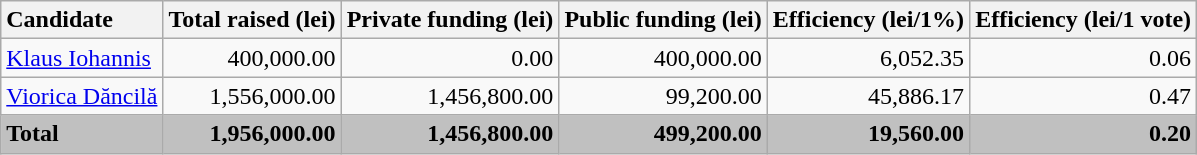<table class="wikitable sortable" style="text-align:right;">
<tr>
<th style="text-align:left;">Candidate</th>
<th data-sort-type=currency>Total raised (lei)</th>
<th data-sort-type=currency>Private funding (lei)</th>
<th data-sort-type=currency>Public funding (lei)</th>
<th data-sort-type=ratio>Efficiency (lei/1%)</th>
<th data-sort-type=ratio>Efficiency (lei/1 vote)</th>
</tr>
<tr>
<td style="text-align:left;"><a href='#'>Klaus Iohannis</a></td>
<td>400,000.00</td>
<td>0.00</td>
<td>400,000.00</td>
<td>6,052.35</td>
<td>0.06</td>
</tr>
<tr>
<td style="text-align:left;"><a href='#'>Viorica Dăncilă</a></td>
<td>1,556,000.00</td>
<td>1,456,800.00</td>
<td>99,200.00</td>
<td>45,886.17</td>
<td>0.47</td>
</tr>
<tr style="background:silver;">
<td style="text-align:left;"><strong>Total</strong></td>
<td><strong>1,956,000.00</strong></td>
<td><strong>1,456,800.00</strong></td>
<td><strong>499,200.00</strong></td>
<td><strong>19,560.00</strong></td>
<td><strong>0.20</strong></td>
</tr>
</table>
